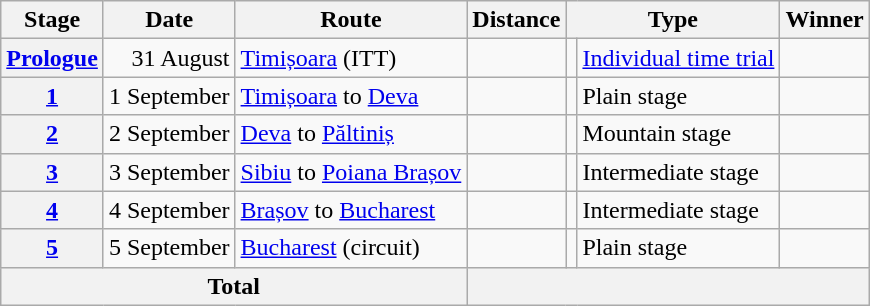<table class="wikitable">
<tr>
<th scope="col">Stage</th>
<th scope="col">Date</th>
<th scope="col">Route</th>
<th scope="col">Distance</th>
<th scope="col" colspan="2">Type</th>
<th scope="col">Winner</th>
</tr>
<tr>
<th scope="col"><a href='#'>Prologue</a></th>
<td style="text-align:right;">31 August</td>
<td><a href='#'>Timișoara</a> (ITT)</td>
<td style="text-align:center;"></td>
<td></td>
<td><a href='#'>Individual time trial</a></td>
<td></td>
</tr>
<tr>
<th scope="col"><a href='#'>1</a></th>
<td style="text-align:right;">1 September</td>
<td><a href='#'>Timișoara</a> to <a href='#'>Deva</a></td>
<td style="text-align:center;"></td>
<td></td>
<td>Plain stage</td>
<td></td>
</tr>
<tr>
<th scope="col"><a href='#'>2</a></th>
<td style="text-align:right;">2 September</td>
<td><a href='#'>Deva</a> to <a href='#'>Păltiniș</a></td>
<td style="text-align:center;"></td>
<td></td>
<td>Mountain stage</td>
<td></td>
</tr>
<tr>
<th scope="col"><a href='#'>3</a></th>
<td style="text-align:right;">3 September</td>
<td><a href='#'>Sibiu</a> to <a href='#'>Poiana Brașov</a></td>
<td style="text-align:center;"></td>
<td></td>
<td>Intermediate stage</td>
<td></td>
</tr>
<tr>
<th scope="col"><a href='#'>4</a></th>
<td style="text-align:right";>4 September</td>
<td><a href='#'>Brașov</a> to <a href='#'>Bucharest</a></td>
<td style="text-align:center;"></td>
<td></td>
<td>Intermediate stage</td>
<td></td>
</tr>
<tr>
<th scope="col"><a href='#'>5</a></th>
<td style="text-align:right;">5 September</td>
<td><a href='#'>Bucharest</a> (circuit)</td>
<td style="text-align:center;"></td>
<td></td>
<td>Plain stage</td>
<td></td>
</tr>
<tr>
<th colspan=3>Total</th>
<th colspan=5></th>
</tr>
</table>
